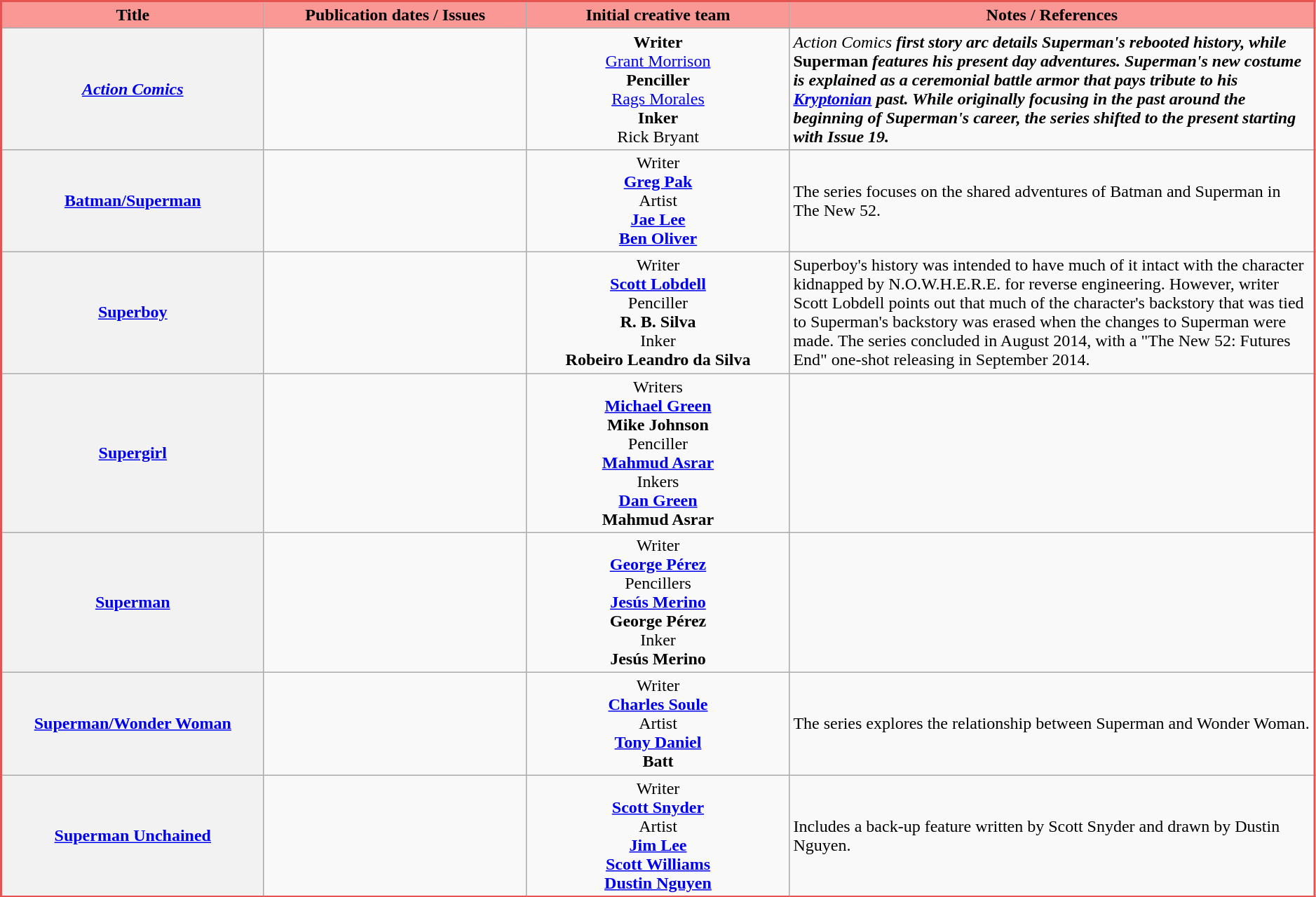<table class="wikitable sortable" style="text-align:center;border:2px solid #E55451; font-weight:normal;" width=99%>
<tr>
<th scope="col" width="15%" align="center" style="background-color:#F99895;">Title</th>
<th scope="col" width="15%" align="center" style="background-color:#F99895;">Publication dates / Issues</th>
<th scope="col" width="15%" align="center" style="background-color:#F99895;" class=unsortable>Initial creative team</th>
<th scope="col" width="30%" align="center" style="background-color:#F99895;" class=unsortable>Notes / References</th>
</tr>
<tr>
<th scope="row"><em><a href='#'>Action Comics</a></em></th>
<td></td>
<td><strong>Writer</strong><br><a href='#'>Grant Morrison</a><br><strong>Penciller</strong><br><a href='#'>Rags Morales</a><br><strong>Inker</strong><br>Rick Bryant</td>
<td align="left"><em>Action Comics<strong> first story arc details Superman's rebooted history, while </em>Superman<em> features his present day adventures. Superman's new costume is explained as a ceremonial battle armor that pays tribute to his <a href='#'>Kryptonian</a> past. While originally focusing in the past around the beginning of Superman's career, the series shifted to the present starting with Issue 19.</td>
</tr>
<tr>
<th scope="row"></em><a href='#'>Batman/Superman</a><em></th>
<td></td>
<td></strong>Writer<strong><br><a href='#'>Greg Pak</a><br></strong>Artist<strong><br><a href='#'>Jae Lee</a><br><a href='#'>Ben Oliver</a></td>
<td align="left">The series focuses on the shared adventures of Batman and Superman in The New 52.</td>
</tr>
<tr>
<th scope="row"></em><a href='#'>Superboy</a><em></th>
<td></td>
<td></strong>Writer<strong><br><a href='#'>Scott Lobdell</a><br></strong>Penciller<strong><br>R. B. Silva<br></strong>Inker<strong><br>Robeiro Leandro da Silva</td>
<td align="left">Superboy's history was intended to have much of it intact with the character kidnapped by N.O.W.H.E.R.E. for reverse engineering. However, writer Scott Lobdell points out that much of the character's backstory that was tied to Superman's backstory was erased when the changes to Superman were made. The series concluded in August 2014, with a "The New 52: Futures End" one-shot releasing in September 2014.</td>
</tr>
<tr>
<th scope="row"></em><a href='#'>Supergirl</a><em></th>
<td></td>
<td></strong>Writers<strong><br><a href='#'>Michael Green</a><br>Mike Johnson<br></strong>Penciller<strong><br><a href='#'>Mahmud Asrar</a><br></strong>Inkers<strong><br><a href='#'>Dan Green</a><br>Mahmud Asrar</td>
<td align="left"></td>
</tr>
<tr>
<th scope="row"></em><a href='#'>Superman</a><em></th>
<td></td>
<td></strong>Writer<strong><br><a href='#'>George Pérez</a><br></strong>Pencillers<strong><br><a href='#'>Jesús Merino</a><br>George Pérez<br></strong>Inker<strong><br>Jesús Merino</td>
<td align="left"></td>
</tr>
<tr>
<th scope="row"></em><a href='#'>Superman/Wonder Woman</a><em></th>
<td></td>
<td></strong>Writer<strong><br><a href='#'>Charles Soule</a><br></strong>Artist<strong><br><a href='#'>Tony Daniel</a><br>Batt</td>
<td align="left">The series explores the relationship between Superman and Wonder Woman.</td>
</tr>
<tr>
<th scope="row"></em><a href='#'>Superman Unchained</a><em></th>
<td></td>
<td></strong>Writer<strong><br><a href='#'>Scott Snyder</a><br></strong>Artist<strong><br><a href='#'>Jim Lee</a><br><a href='#'>Scott Williams</a><br><a href='#'>Dustin Nguyen</a></td>
<td align="left">Includes a back-up feature written by Scott Snyder and drawn by Dustin Nguyen.</td>
</tr>
<tr>
</tr>
</table>
